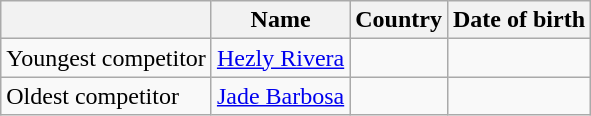<table class="wikitable">
<tr>
<th></th>
<th>Name</th>
<th>Country</th>
<th>Date of birth</th>
</tr>
<tr>
<td>Youngest competitor</td>
<td><a href='#'>Hezly Rivera</a></td>
<td></td>
<td></td>
</tr>
<tr>
<td>Oldest competitor</td>
<td><a href='#'>Jade Barbosa</a></td>
<td></td>
<td></td>
</tr>
</table>
